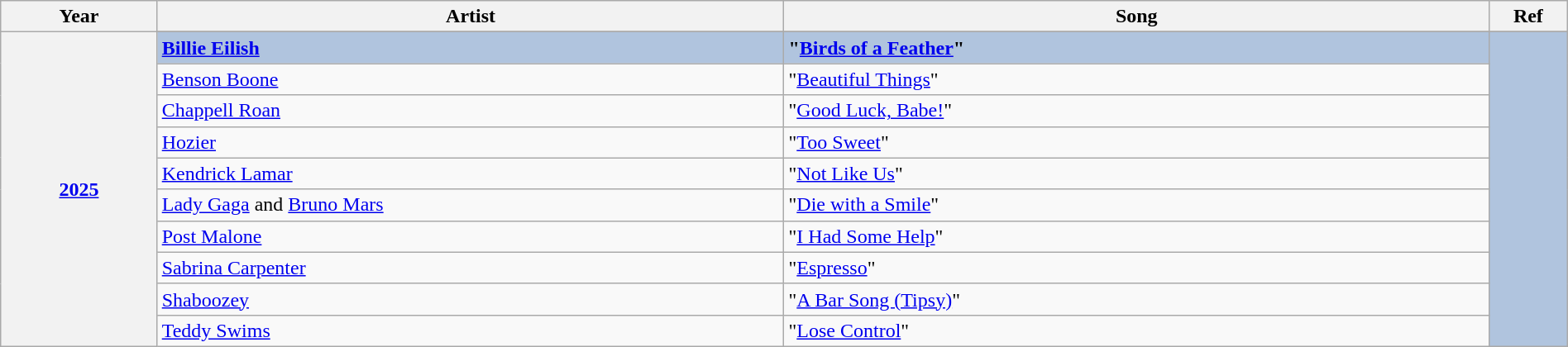<table class="wikitable" width="100%">
<tr>
<th width="10%">Year</th>
<th width="40%">Artist</th>
<th width="45%">Song</th>
<th width="5%">Ref</th>
</tr>
<tr>
<th rowspan="11" align="center"><a href='#'>2025<br></a></th>
</tr>
<tr style="background:#B0C4DE">
<td><strong><a href='#'>Billie Eilish</a></strong></td>
<td><strong>"<a href='#'>Birds of a Feather</a>"</strong></td>
<td rowspan="10" align="center"></td>
</tr>
<tr>
<td><a href='#'>Benson Boone</a></td>
<td>"<a href='#'>Beautiful Things</a>"</td>
</tr>
<tr>
<td><a href='#'>Chappell Roan</a></td>
<td>"<a href='#'>Good Luck, Babe!</a>"</td>
</tr>
<tr>
<td><a href='#'>Hozier</a></td>
<td>"<a href='#'>Too Sweet</a>"</td>
</tr>
<tr>
<td><a href='#'>Kendrick Lamar</a></td>
<td>"<a href='#'>Not Like Us</a>"</td>
</tr>
<tr>
<td><a href='#'>Lady Gaga</a> and <a href='#'>Bruno Mars</a></td>
<td>"<a href='#'>Die with a Smile</a>"</td>
</tr>
<tr>
<td><a href='#'>Post Malone</a> </td>
<td>"<a href='#'>I Had Some Help</a>"</td>
</tr>
<tr>
<td><a href='#'>Sabrina Carpenter</a></td>
<td>"<a href='#'>Espresso</a>"</td>
</tr>
<tr>
<td><a href='#'>Shaboozey</a></td>
<td>"<a href='#'>A Bar Song (Tipsy)</a>"</td>
</tr>
<tr>
<td><a href='#'>Teddy Swims</a></td>
<td>"<a href='#'>Lose Control</a>"</td>
</tr>
</table>
